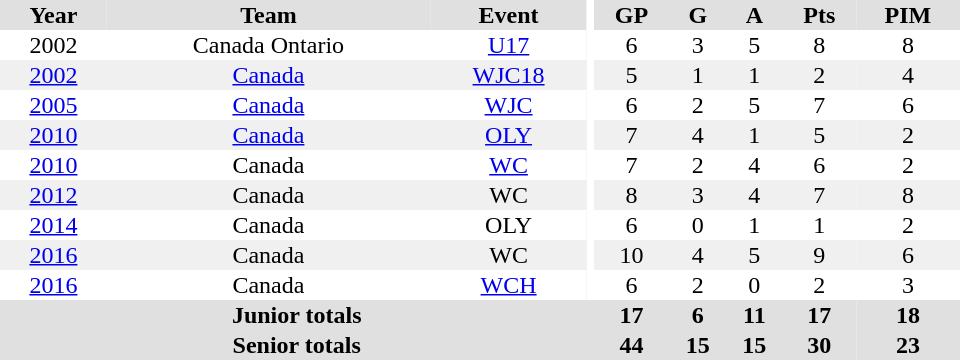<table border="0" cellpadding="1" cellspacing="0" ID="Table3" style="text-align:center; width:40em;">
<tr bgcolor="#e0e0e0">
<th>Year</th>
<th>Team</th>
<th>Event</th>
<th rowspan="102" bgcolor="#ffffff"></th>
<th>GP</th>
<th>G</th>
<th>A</th>
<th>Pts</th>
<th>PIM</th>
</tr>
<tr>
<td>2002</td>
<td>Canada Ontario</td>
<td><a href='#'>U17</a></td>
<td>6</td>
<td>3</td>
<td>5</td>
<td>8</td>
<td>8</td>
</tr>
<tr bgcolor="#f0f0f0">
<td><a href='#'>2002</a></td>
<td><a href='#'>Canada</a></td>
<td><a href='#'>WJC18</a></td>
<td>5</td>
<td>1</td>
<td>1</td>
<td>2</td>
<td>4</td>
</tr>
<tr>
<td><a href='#'>2005</a></td>
<td><a href='#'>Canada</a></td>
<td><a href='#'>WJC</a></td>
<td>6</td>
<td>2</td>
<td>5</td>
<td>7</td>
<td>6</td>
</tr>
<tr bgcolor="#f0f0f0">
<td><a href='#'>2010</a></td>
<td><a href='#'>Canada</a></td>
<td><a href='#'>OLY</a></td>
<td>7</td>
<td>4</td>
<td>1</td>
<td>5</td>
<td>2</td>
</tr>
<tr>
<td><a href='#'>2010</a></td>
<td>Canada</td>
<td><a href='#'>WC</a></td>
<td>7</td>
<td>2</td>
<td>4</td>
<td>6</td>
<td>2</td>
</tr>
<tr bgcolor="#f0f0f0">
<td><a href='#'>2012</a></td>
<td>Canada</td>
<td>WC</td>
<td>8</td>
<td>3</td>
<td>4</td>
<td>7</td>
<td>8</td>
</tr>
<tr>
<td><a href='#'>2014</a></td>
<td>Canada</td>
<td>OLY</td>
<td>6</td>
<td>0</td>
<td>1</td>
<td>1</td>
<td>2</td>
</tr>
<tr bgcolor="#f0f0f0">
<td><a href='#'>2016</a></td>
<td>Canada</td>
<td>WC</td>
<td>10</td>
<td>4</td>
<td>5</td>
<td>9</td>
<td>6</td>
</tr>
<tr>
<td><a href='#'>2016</a></td>
<td>Canada</td>
<td><a href='#'>WCH</a></td>
<td>6</td>
<td>2</td>
<td>0</td>
<td>2</td>
<td>3</td>
</tr>
<tr bgcolor="#e0e0e0">
<th colspan="4">Junior totals</th>
<th>17</th>
<th>6</th>
<th>11</th>
<th>17</th>
<th>18</th>
</tr>
<tr bgcolor="#e0e0e0">
<th colspan="4">Senior totals</th>
<th>44</th>
<th>15</th>
<th>15</th>
<th>30</th>
<th>23</th>
</tr>
</table>
